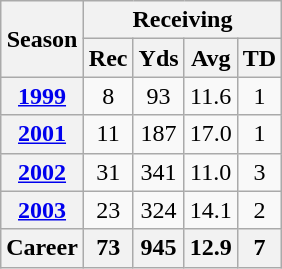<table class="wikitable" style="text-align:center;">
<tr>
<th rowspan="2">Season</th>
<th colspan="4">Receiving</th>
</tr>
<tr>
<th>Rec</th>
<th>Yds</th>
<th>Avg</th>
<th>TD</th>
</tr>
<tr>
<th><a href='#'>1999</a></th>
<td>8</td>
<td>93</td>
<td>11.6</td>
<td>1</td>
</tr>
<tr>
<th><a href='#'>2001</a></th>
<td>11</td>
<td>187</td>
<td>17.0</td>
<td>1</td>
</tr>
<tr>
<th><a href='#'>2002</a></th>
<td>31</td>
<td>341</td>
<td>11.0</td>
<td>3</td>
</tr>
<tr>
<th><a href='#'>2003</a></th>
<td>23</td>
<td>324</td>
<td>14.1</td>
<td>2</td>
</tr>
<tr>
<th>Career</th>
<th>73</th>
<th>945</th>
<th>12.9</th>
<th>7</th>
</tr>
</table>
